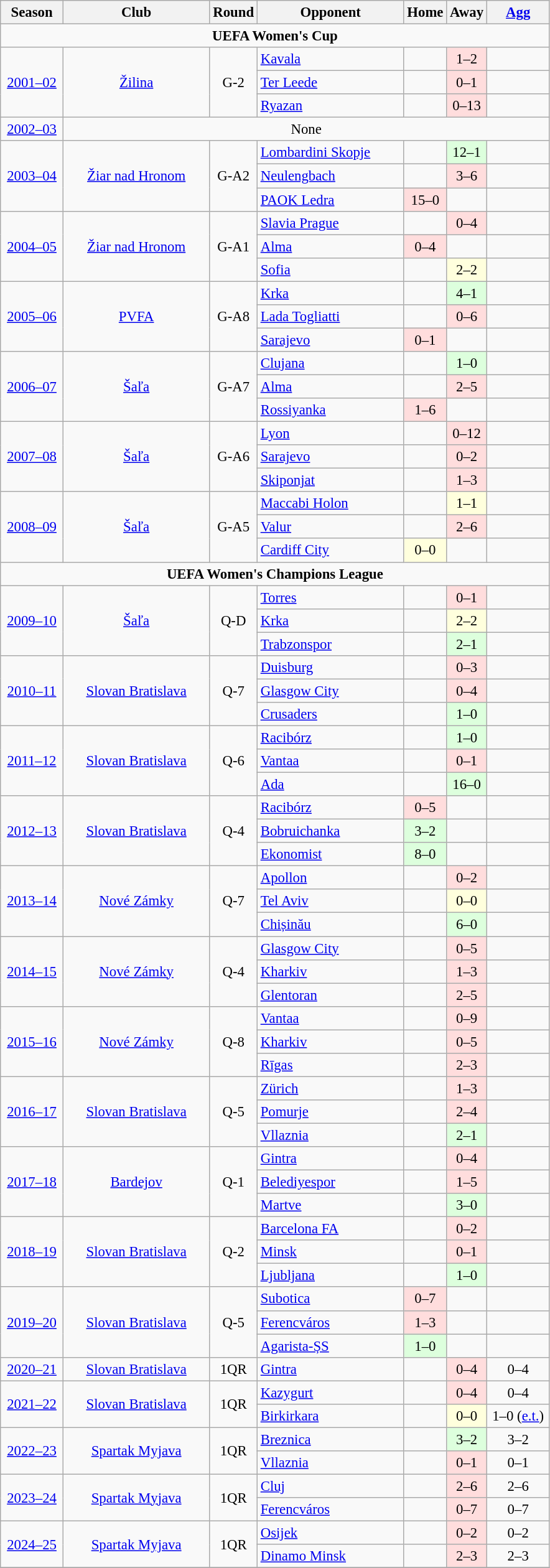<table class="wikitable" style="font-size:95%; text-align: center">
<tr>
<th width="60">Season</th>
<th width="150">Club</th>
<th width="30">Round</th>
<th width="150">Opponent</th>
<th width="30">Home</th>
<th width="30">Away</th>
<th width="60"><a href='#'>Agg</a></th>
</tr>
<tr>
<td colspan="7" align="center"><strong>UEFA Women's Cup</strong></td>
</tr>
<tr>
<td rowspan=3><a href='#'>2001–02</a></td>
<td rowspan=3><a href='#'>Žilina</a></td>
<td rowspan=3>G-2</td>
<td align="left"><a href='#'>Kavala</a></td>
<td></td>
<td bgcolor="FFDDDD">1–2</td>
<td></td>
</tr>
<tr>
<td align="left"><a href='#'>Ter Leede</a></td>
<td></td>
<td bgcolor="FFDDDD">0–1</td>
<td></td>
</tr>
<tr>
<td align="left"><a href='#'>Ryazan</a></td>
<td></td>
<td bgcolor="FFDDDD">0–13</td>
<td></td>
</tr>
<tr>
<td rowspan=1><a href='#'>2002–03</a></td>
<td colspan=6>None</td>
</tr>
<tr>
<td rowspan=3><a href='#'>2003–04</a></td>
<td rowspan=3><a href='#'>Žiar nad Hronom</a></td>
<td rowspan=3>G-A2</td>
<td align="left"><a href='#'>Lombardini Skopje</a></td>
<td></td>
<td bgcolor="DDFFDD">12–1</td>
<td></td>
</tr>
<tr>
<td align="left"><a href='#'>Neulengbach</a></td>
<td></td>
<td bgcolor="FFDDDD">3–6</td>
<td></td>
</tr>
<tr>
<td align="left"><a href='#'>PAOK Ledra</a></td>
<td bgcolor="FFDDDD">15–0</td>
<td></td>
<td></td>
</tr>
<tr>
<td rowspan=3><a href='#'>2004–05</a></td>
<td rowspan=3><a href='#'>Žiar nad Hronom</a></td>
<td rowspan=3>G-A1</td>
<td align="left"><a href='#'>Slavia Prague</a></td>
<td></td>
<td bgcolor="FFDDDD">0–4</td>
<td></td>
</tr>
<tr>
<td align="left"><a href='#'>Alma</a></td>
<td bgcolor="FFDDDD">0–4</td>
<td></td>
<td></td>
</tr>
<tr>
<td align="left"><a href='#'>Sofia</a></td>
<td></td>
<td bgcolor="FFFFDD">2–2</td>
<td></td>
</tr>
<tr>
<td rowspan=3><a href='#'>2005–06</a></td>
<td rowspan=3><a href='#'>PVFA</a></td>
<td rowspan=3>G-A8</td>
<td align="left"><a href='#'>Krka</a></td>
<td></td>
<td bgcolor="DDFFDD">4–1</td>
<td></td>
</tr>
<tr>
<td align="left"><a href='#'>Lada Togliatti</a></td>
<td></td>
<td bgcolor="FFDDDD">0–6</td>
<td></td>
</tr>
<tr>
<td align="left"><a href='#'>Sarajevo</a></td>
<td bgcolor="FFDDDD">0–1</td>
<td></td>
<td></td>
</tr>
<tr>
<td rowspan=3><a href='#'>2006–07</a></td>
<td rowspan=3><a href='#'>Šaľa</a></td>
<td rowspan=3>G-A7</td>
<td align="left"><a href='#'>Clujana</a></td>
<td></td>
<td bgcolor="DDFFDD">1–0</td>
<td></td>
</tr>
<tr>
<td align="left"><a href='#'>Alma</a></td>
<td></td>
<td bgcolor="FFDDDD">2–5</td>
<td></td>
</tr>
<tr>
<td align="left"><a href='#'>Rossiyanka</a></td>
<td bgcolor="FFDDDD">1–6</td>
<td></td>
<td></td>
</tr>
<tr>
<td rowspan=3><a href='#'>2007–08</a></td>
<td rowspan=3><a href='#'>Šaľa</a></td>
<td rowspan=3>G-A6</td>
<td align="left"><a href='#'>Lyon</a></td>
<td></td>
<td bgcolor="FFDDDD">0–12</td>
<td></td>
</tr>
<tr>
<td align="left"><a href='#'>Sarajevo</a></td>
<td></td>
<td bgcolor="FFDDDD">0–2</td>
<td></td>
</tr>
<tr>
<td align="left"><a href='#'>Skiponjat</a></td>
<td></td>
<td bgcolor="FFDDDD">1–3</td>
<td></td>
</tr>
<tr>
<td rowspan=3><a href='#'>2008–09</a></td>
<td rowspan=3><a href='#'>Šaľa</a></td>
<td rowspan=3>G-A5</td>
<td align="left"><a href='#'>Maccabi Holon</a></td>
<td></td>
<td bgcolor="FFFFDD">1–1</td>
<td></td>
</tr>
<tr>
<td align="left"><a href='#'>Valur</a></td>
<td></td>
<td bgcolor="FFDDDD">2–6</td>
<td></td>
</tr>
<tr>
<td align="left"><a href='#'>Cardiff City</a></td>
<td bgcolor="FFFFDD">0–0</td>
<td></td>
<td></td>
</tr>
<tr>
<td colspan="7" align="center"><strong>UEFA Women's Champions League</strong></td>
</tr>
<tr>
<td rowspan=3><a href='#'>2009–10</a></td>
<td rowspan=3><a href='#'>Šaľa</a></td>
<td rowspan=3>Q-D</td>
<td align="left"><a href='#'>Torres</a></td>
<td></td>
<td bgcolor="FFDDDD">0–1</td>
<td></td>
</tr>
<tr>
<td align="left"><a href='#'>Krka</a></td>
<td></td>
<td bgcolor="FFFFDD">2–2</td>
<td></td>
</tr>
<tr>
<td align="left"><a href='#'>Trabzonspor</a></td>
<td></td>
<td bgcolor="DDFFDD">2–1</td>
<td></td>
</tr>
<tr>
<td rowspan=3><a href='#'>2010–11</a></td>
<td rowspan=3><a href='#'>Slovan Bratislava</a></td>
<td rowspan=3>Q-7</td>
<td align="left"><a href='#'>Duisburg</a></td>
<td></td>
<td bgcolor="FFDDDD">0–3</td>
<td></td>
</tr>
<tr>
<td align="left"><a href='#'>Glasgow City</a></td>
<td></td>
<td bgcolor="FFDDDD">0–4</td>
<td></td>
</tr>
<tr>
<td align="left"><a href='#'>Crusaders</a></td>
<td></td>
<td bgcolor="DDFFDD">1–0</td>
<td></td>
</tr>
<tr>
<td rowspan=3><a href='#'>2011–12</a></td>
<td rowspan=3><a href='#'>Slovan Bratislava</a></td>
<td rowspan=3>Q-6</td>
<td align="left"><a href='#'>Racibórz</a></td>
<td></td>
<td bgcolor="DDFFDD">1–0</td>
<td></td>
</tr>
<tr>
<td align="left"><a href='#'>Vantaa</a></td>
<td></td>
<td bgcolor="FFDDDD">0–1</td>
<td></td>
</tr>
<tr>
<td align="left"><a href='#'>Ada</a></td>
<td></td>
<td bgcolor="DDFFDD">16–0</td>
<td></td>
</tr>
<tr>
<td rowspan=3><a href='#'>2012–13</a></td>
<td rowspan=3><a href='#'>Slovan Bratislava</a></td>
<td rowspan=3>Q-4</td>
<td align="left"><a href='#'>Racibórz</a></td>
<td bgcolor="FFDDDD">0–5</td>
<td></td>
<td></td>
</tr>
<tr>
<td align="left"><a href='#'>Bobruichanka</a></td>
<td bgcolor="DDFFDD">3–2</td>
<td></td>
<td></td>
</tr>
<tr>
<td align="left"><a href='#'>Ekonomist</a></td>
<td bgcolor="DDFFDD">8–0</td>
<td></td>
<td></td>
</tr>
<tr>
<td rowspan=3><a href='#'>2013–14</a></td>
<td rowspan=3><a href='#'>Nové Zámky</a></td>
<td rowspan=3>Q-7</td>
<td align="left"><a href='#'>Apollon</a></td>
<td></td>
<td bgcolor="FFDDDD">0–2</td>
<td></td>
</tr>
<tr>
<td align="left"><a href='#'>Tel Aviv</a></td>
<td></td>
<td bgcolor="FFFFDD">0–0</td>
<td></td>
</tr>
<tr>
<td align="left"><a href='#'>Chișinău</a></td>
<td></td>
<td bgcolor="DDFFDD">6–0</td>
<td></td>
</tr>
<tr>
<td rowspan=3><a href='#'>2014–15</a></td>
<td rowspan=3><a href='#'>Nové Zámky</a></td>
<td rowspan=3>Q-4</td>
<td align="left"><a href='#'>Glasgow City</a></td>
<td></td>
<td bgcolor="FFDDDD">0–5</td>
<td></td>
</tr>
<tr>
<td align="left"><a href='#'>Kharkiv</a></td>
<td></td>
<td bgcolor="FFDDDD">1–3</td>
<td></td>
</tr>
<tr>
<td align="left"><a href='#'>Glentoran</a></td>
<td></td>
<td bgcolor="FFDDDD">2–5</td>
<td></td>
</tr>
<tr>
<td rowspan=3><a href='#'>2015–16</a></td>
<td rowspan=3><a href='#'>Nové Zámky</a></td>
<td rowspan=3>Q-8</td>
<td align="left"><a href='#'>Vantaa</a></td>
<td></td>
<td bgcolor="FFDDDD">0–9</td>
<td></td>
</tr>
<tr>
<td align="left"><a href='#'>Kharkiv</a></td>
<td></td>
<td bgcolor="FFDDDD">0–5</td>
<td></td>
</tr>
<tr>
<td align="left"><a href='#'>Rīgas</a></td>
<td></td>
<td bgcolor="FFDDDD">2–3</td>
<td></td>
</tr>
<tr>
<td rowspan=3><a href='#'>2016–17</a></td>
<td rowspan=3><a href='#'>Slovan Bratislava</a></td>
<td rowspan=3>Q-5</td>
<td align="left"><a href='#'>Zürich</a></td>
<td></td>
<td bgcolor="FFDDDD">1–3</td>
<td></td>
</tr>
<tr>
<td align="left"><a href='#'>Pomurje</a></td>
<td></td>
<td bgcolor="FFDDDD">2–4</td>
<td></td>
</tr>
<tr>
<td align="left"><a href='#'>Vllaznia</a></td>
<td></td>
<td bgcolor="DDFFDD">2–1</td>
<td></td>
</tr>
<tr>
<td rowspan=3><a href='#'>2017–18</a></td>
<td rowspan=3><a href='#'>Bardejov</a></td>
<td rowspan=3>Q-1</td>
<td align="left"><a href='#'>Gintra</a></td>
<td></td>
<td bgcolor="FFDDDD">0–4</td>
<td></td>
</tr>
<tr>
<td align="left"><a href='#'>Belediyespor</a></td>
<td></td>
<td bgcolor="FFDDDD">1–5</td>
<td></td>
</tr>
<tr>
<td align="left"><a href='#'>Martve</a></td>
<td></td>
<td bgcolor="DDFFDD">3–0</td>
<td></td>
</tr>
<tr>
<td rowspan=3><a href='#'>2018–19</a></td>
<td rowspan=3><a href='#'>Slovan Bratislava</a></td>
<td rowspan=3>Q-2</td>
<td align="left"><a href='#'>Barcelona FA</a></td>
<td></td>
<td bgcolor="FFDDDD">0–2</td>
<td></td>
</tr>
<tr>
<td align="left"><a href='#'>Minsk</a></td>
<td></td>
<td bgcolor="FFDDDD">0–1</td>
<td></td>
</tr>
<tr>
<td align="left"><a href='#'>Ljubljana</a></td>
<td></td>
<td bgcolor="DDFFDD">1–0</td>
<td></td>
</tr>
<tr>
<td rowspan=3><a href='#'>2019–20</a></td>
<td rowspan=3><a href='#'>Slovan Bratislava</a></td>
<td rowspan=3>Q-5</td>
<td align="left"><a href='#'>Subotica</a></td>
<td bgcolor="FFDDDD">0–7</td>
<td></td>
<td></td>
</tr>
<tr>
<td align="left"><a href='#'>Ferencváros</a></td>
<td bgcolor="FFDDDD">1–3</td>
<td></td>
<td></td>
</tr>
<tr>
<td align="left"><a href='#'>Agarista-ȘS</a></td>
<td bgcolor="DDFFDD">1–0</td>
<td></td>
<td></td>
</tr>
<tr>
<td rowspan=1><a href='#'>2020–21</a></td>
<td rowspan=1><a href='#'>Slovan Bratislava</a></td>
<td rowspan=1>1QR</td>
<td align="left"><a href='#'>Gintra</a></td>
<td></td>
<td bgcolor="FFDDDD">0–4</td>
<td>0–4</td>
</tr>
<tr>
<td rowspan=2><a href='#'>2021–22</a></td>
<td rowspan=2><a href='#'>Slovan Bratislava</a></td>
<td rowspan=2>1QR</td>
<td align="left"><a href='#'>Kazygurt</a></td>
<td></td>
<td bgcolor="FFDDDD">0–4</td>
<td>0–4</td>
</tr>
<tr>
<td align="left"><a href='#'>Birkirkara</a></td>
<td></td>
<td bgcolor="FFFFDD">0–0</td>
<td>1–0 (<a href='#'>e.t.</a>)</td>
</tr>
<tr>
<td rowspan=2><a href='#'>2022–23</a></td>
<td rowspan=2><a href='#'>Spartak Myjava</a></td>
<td rowspan=2>1QR</td>
<td align="left"><a href='#'>Breznica</a></td>
<td></td>
<td bgcolor="DDFFDD">3–2</td>
<td>3–2</td>
</tr>
<tr>
<td align="left"><a href='#'>Vllaznia</a></td>
<td></td>
<td bgcolor="FFDDDD">0–1</td>
<td>0–1</td>
</tr>
<tr>
<td rowspan=2><a href='#'>2023–24</a></td>
<td rowspan=2><a href='#'>Spartak Myjava</a></td>
<td rowspan=2>1QR</td>
<td align="left"><a href='#'>Cluj</a></td>
<td></td>
<td bgcolor="FFDDDD">2–6</td>
<td>2–6</td>
</tr>
<tr>
<td align="left"><a href='#'>Ferencváros</a></td>
<td></td>
<td bgcolor="FFDDDD">0–7</td>
<td>0–7</td>
</tr>
<tr>
<td rowspan=2><a href='#'>2024–25</a></td>
<td rowspan=2><a href='#'>Spartak Myjava</a></td>
<td rowspan=2>1QR</td>
<td align="left"><a href='#'>Osijek</a></td>
<td></td>
<td bgcolor="FFDDDD">0–2</td>
<td>0–2</td>
</tr>
<tr>
<td align="left"><a href='#'>Dinamo Minsk</a></td>
<td></td>
<td bgcolor="FFDDDD">2–3</td>
<td>2–3</td>
</tr>
<tr>
</tr>
</table>
